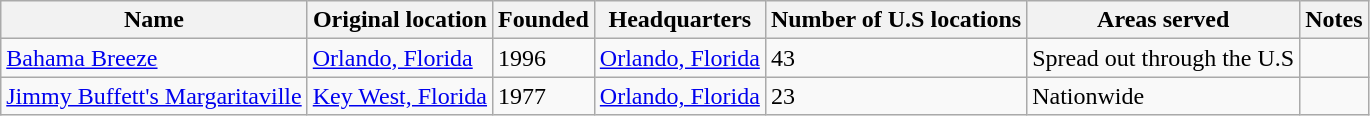<table class="wikitable sortable">
<tr>
<th>Name</th>
<th>Original location</th>
<th>Founded</th>
<th>Headquarters</th>
<th data-sort-type="number">Number of U.S locations</th>
<th>Areas served</th>
<th>Notes</th>
</tr>
<tr>
<td><a href='#'>Bahama Breeze</a></td>
<td><a href='#'>Orlando, Florida</a></td>
<td>1996</td>
<td><a href='#'>Orlando, Florida</a></td>
<td>43</td>
<td>Spread out through the U.S</td>
<td></td>
</tr>
<tr>
<td><a href='#'>Jimmy Buffett's Margaritaville</a></td>
<td><a href='#'>Key West, Florida</a></td>
<td>1977</td>
<td><a href='#'>Orlando, Florida</a></td>
<td>23</td>
<td>Nationwide</td>
<td></td>
</tr>
</table>
